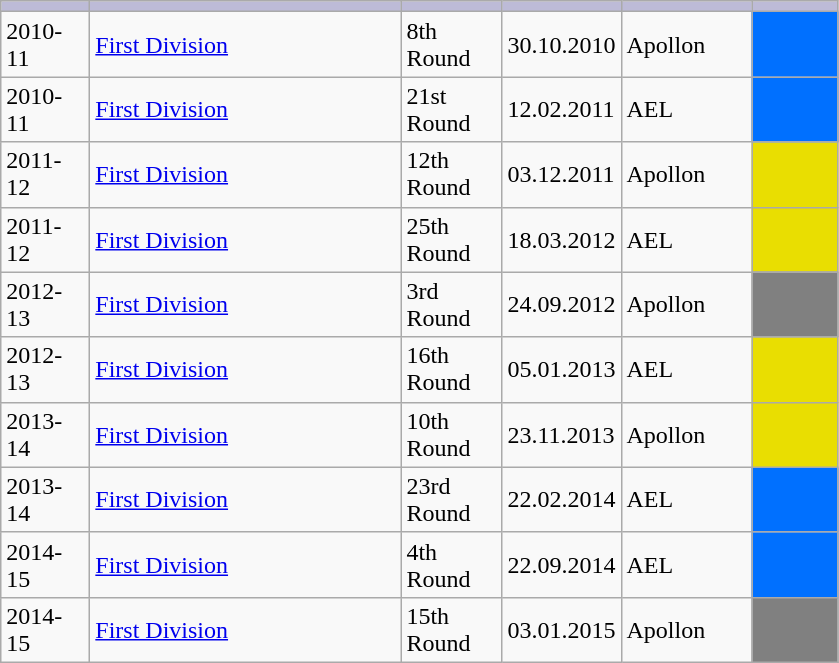<table class="wikitable sortable style="text-align: center; font-size: 11px">
<tr style="background:#bdbbd7;">
<td width="52"></td>
<td width="200"></td>
<td width="60"></td>
<td width="70"></td>
<td width="80"></td>
<td width="50"></td>
</tr>
<tr>
<td rowspan="1">2010-11</td>
<td rowspan="1"><a href='#'>First Division</a></td>
<td>8th Round</td>
<td>30.10.2010</td>
<td>Apollon</td>
<td bgcolor=0070FF></td>
</tr>
<tr>
<td rowspan="1">2010-11</td>
<td rowspan="1"><a href='#'>First Division</a></td>
<td>21st Round</td>
<td>12.02.2011</td>
<td>AEL</td>
<td bgcolor=0070FF></td>
</tr>
<tr>
<td rowspan="1">2011-12</td>
<td rowspan="1"><a href='#'>First Division</a></td>
<td>12th Round</td>
<td>03.12.2011</td>
<td>Apollon</td>
<td bgcolor=E9DE01></td>
</tr>
<tr>
<td rowspan="1">2011-12</td>
<td rowspan="1"><a href='#'>First Division</a></td>
<td>25th Round</td>
<td>18.03.2012</td>
<td>AEL</td>
<td bgcolor=E9DE01></td>
</tr>
<tr>
<td rowspan="1">2012-13</td>
<td rowspan="1"><a href='#'>First Division</a></td>
<td>3rd Round</td>
<td>24.09.2012</td>
<td>Apollon</td>
<td bgcolor=808080></td>
</tr>
<tr>
<td rowspan="1">2012-13</td>
<td rowspan="1"><a href='#'>First Division</a></td>
<td>16th Round</td>
<td>05.01.2013</td>
<td>AEL</td>
<td bgcolor=E9DE01></td>
</tr>
<tr>
<td rowspan="1">2013-14</td>
<td rowspan="1"><a href='#'>First Division</a></td>
<td>10th Round</td>
<td>23.11.2013</td>
<td>Apollon</td>
<td bgcolor=E9DE01></td>
</tr>
<tr>
<td rowspan="1">2013-14</td>
<td rowspan="1"><a href='#'>First Division</a></td>
<td>23rd Round</td>
<td>22.02.2014</td>
<td>AEL</td>
<td bgcolor=0070FF></td>
</tr>
<tr>
<td rowspan="1">2014-15</td>
<td rowspan="1"><a href='#'>First Division</a></td>
<td>4th Round</td>
<td>22.09.2014</td>
<td>AEL</td>
<td bgcolor=0070FF></td>
</tr>
<tr>
<td rowspan="1">2014-15</td>
<td rowspan="1"><a href='#'>First Division</a></td>
<td>15th Round</td>
<td>03.01.2015</td>
<td>Apollon</td>
<td bgcolor=808080></td>
</tr>
</table>
